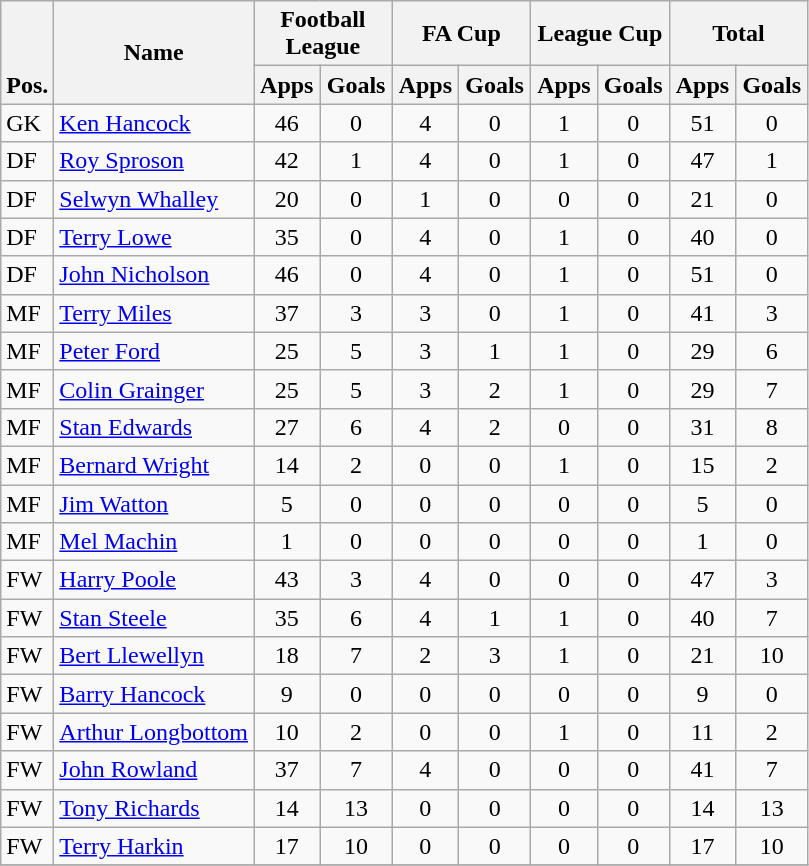<table class="wikitable" style="text-align:center">
<tr>
<th rowspan="2" valign="bottom">Pos.</th>
<th rowspan="2">Name</th>
<th colspan="2" width="85">Football League</th>
<th colspan="2" width="85">FA Cup</th>
<th colspan="2" width="85">League Cup</th>
<th colspan="2" width="85">Total</th>
</tr>
<tr>
<th>Apps</th>
<th>Goals</th>
<th>Apps</th>
<th>Goals</th>
<th>Apps</th>
<th>Goals</th>
<th>Apps</th>
<th>Goals</th>
</tr>
<tr>
<td align="left">GK</td>
<td align="left"> <a href='#'>Ken Hancock</a></td>
<td>46</td>
<td>0</td>
<td>4</td>
<td>0</td>
<td>1</td>
<td>0</td>
<td>51</td>
<td>0</td>
</tr>
<tr>
<td align="left">DF</td>
<td align="left"> <a href='#'>Roy Sproson</a></td>
<td>42</td>
<td>1</td>
<td>4</td>
<td>0</td>
<td>1</td>
<td>0</td>
<td>47</td>
<td>1</td>
</tr>
<tr>
<td align="left">DF</td>
<td align="left"> <a href='#'>Selwyn Whalley</a></td>
<td>20</td>
<td>0</td>
<td>1</td>
<td>0</td>
<td>0</td>
<td>0</td>
<td>21</td>
<td>0</td>
</tr>
<tr>
<td align="left">DF</td>
<td align="left"> <a href='#'>Terry Lowe</a></td>
<td>35</td>
<td>0</td>
<td>4</td>
<td>0</td>
<td>1</td>
<td>0</td>
<td>40</td>
<td>0</td>
</tr>
<tr>
<td align="left">DF</td>
<td align="left"> <a href='#'>John Nicholson</a></td>
<td>46</td>
<td>0</td>
<td>4</td>
<td>0</td>
<td>1</td>
<td>0</td>
<td>51</td>
<td>0</td>
</tr>
<tr>
<td align="left">MF</td>
<td align="left"> <a href='#'>Terry Miles</a></td>
<td>37</td>
<td>3</td>
<td>3</td>
<td>0</td>
<td>1</td>
<td>0</td>
<td>41</td>
<td>3</td>
</tr>
<tr>
<td align="left">MF</td>
<td align="left"> <a href='#'>Peter Ford</a></td>
<td>25</td>
<td>5</td>
<td>3</td>
<td>1</td>
<td>1</td>
<td>0</td>
<td>29</td>
<td>6</td>
</tr>
<tr>
<td align="left">MF</td>
<td align="left"> <a href='#'>Colin Grainger</a></td>
<td>25</td>
<td>5</td>
<td>3</td>
<td>2</td>
<td>1</td>
<td>0</td>
<td>29</td>
<td>7</td>
</tr>
<tr>
<td align="left">MF</td>
<td align="left"> <a href='#'>Stan Edwards</a></td>
<td>27</td>
<td>6</td>
<td>4</td>
<td>2</td>
<td>0</td>
<td>0</td>
<td>31</td>
<td>8</td>
</tr>
<tr>
<td align="left">MF</td>
<td align="left"> <a href='#'>Bernard Wright</a></td>
<td>14</td>
<td>2</td>
<td>0</td>
<td>0</td>
<td>1</td>
<td>0</td>
<td>15</td>
<td>2</td>
</tr>
<tr>
<td align="left">MF</td>
<td align="left"> <a href='#'>Jim Watton</a></td>
<td>5</td>
<td>0</td>
<td>0</td>
<td>0</td>
<td>0</td>
<td>0</td>
<td>5</td>
<td>0</td>
</tr>
<tr>
<td align="left">MF</td>
<td align="left"> <a href='#'>Mel Machin</a></td>
<td>1</td>
<td>0</td>
<td>0</td>
<td>0</td>
<td>0</td>
<td>0</td>
<td>1</td>
<td>0</td>
</tr>
<tr>
<td align="left">FW</td>
<td align="left"> <a href='#'>Harry Poole</a></td>
<td>43</td>
<td>3</td>
<td>4</td>
<td>0</td>
<td>0</td>
<td>0</td>
<td>47</td>
<td>3</td>
</tr>
<tr>
<td align="left">FW</td>
<td align="left"> <a href='#'>Stan Steele</a></td>
<td>35</td>
<td>6</td>
<td>4</td>
<td>1</td>
<td>1</td>
<td>0</td>
<td>40</td>
<td>7</td>
</tr>
<tr>
<td align="left">FW</td>
<td align="left"> <a href='#'>Bert Llewellyn</a></td>
<td>18</td>
<td>7</td>
<td>2</td>
<td>3</td>
<td>1</td>
<td>0</td>
<td>21</td>
<td>10</td>
</tr>
<tr>
<td align="left">FW</td>
<td align="left"> <a href='#'>Barry Hancock</a></td>
<td>9</td>
<td>0</td>
<td>0</td>
<td>0</td>
<td>0</td>
<td>0</td>
<td>9</td>
<td>0</td>
</tr>
<tr>
<td align="left">FW</td>
<td align="left"> <a href='#'>Arthur Longbottom</a></td>
<td>10</td>
<td>2</td>
<td>0</td>
<td>0</td>
<td>1</td>
<td>0</td>
<td>11</td>
<td>2</td>
</tr>
<tr>
<td align="left">FW</td>
<td align="left"> <a href='#'>John Rowland</a></td>
<td>37</td>
<td>7</td>
<td>4</td>
<td>0</td>
<td>0</td>
<td>0</td>
<td>41</td>
<td>7</td>
</tr>
<tr>
<td align="left">FW</td>
<td align="left"> <a href='#'>Tony Richards</a></td>
<td>14</td>
<td>13</td>
<td>0</td>
<td>0</td>
<td>0</td>
<td>0</td>
<td>14</td>
<td>13</td>
</tr>
<tr>
<td align="left">FW</td>
<td align="left"> <a href='#'>Terry Harkin</a></td>
<td>17</td>
<td>10</td>
<td>0</td>
<td>0</td>
<td>0</td>
<td>0</td>
<td>17</td>
<td>10</td>
</tr>
<tr>
</tr>
</table>
